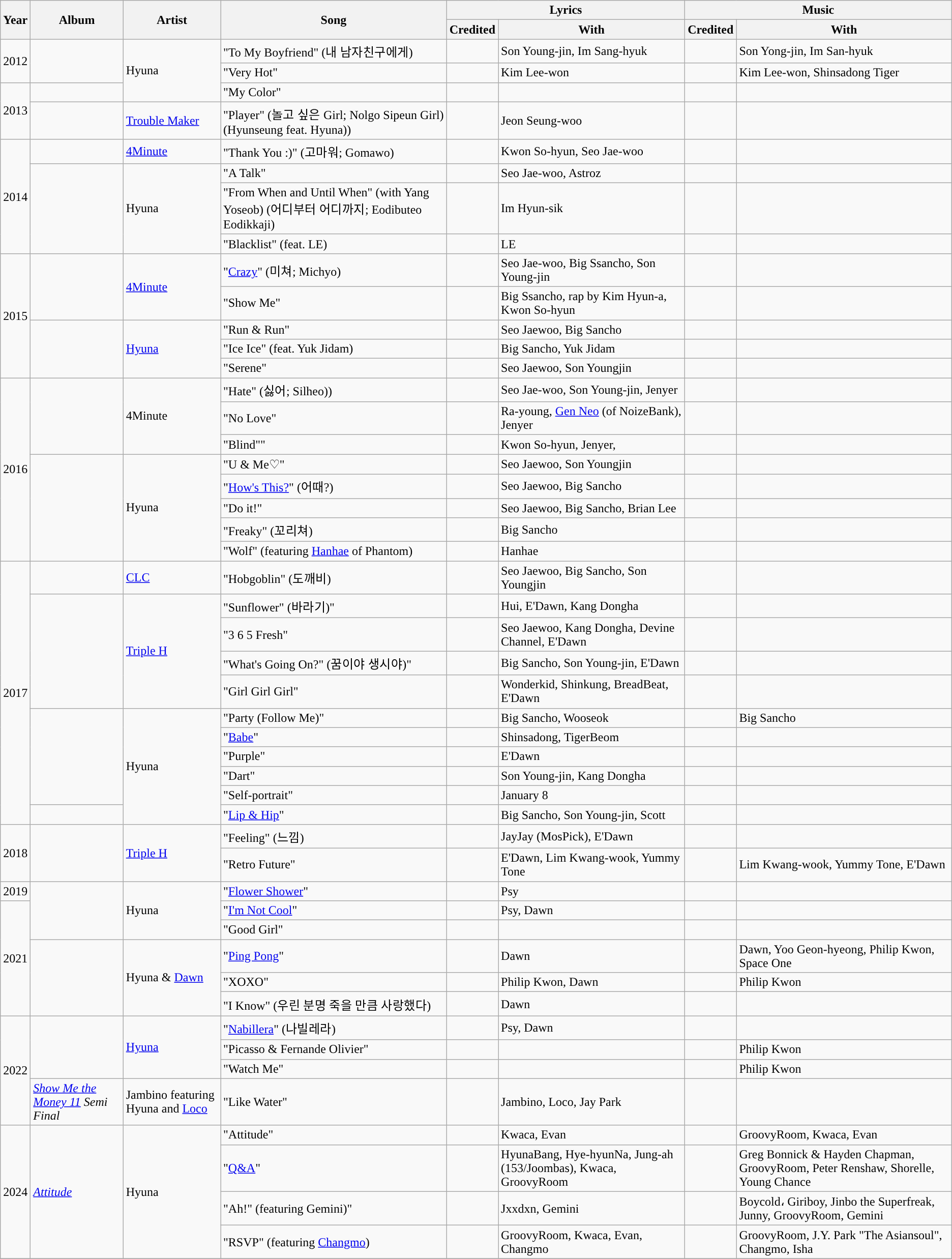<table class="wikitable">
<tr>
<th rowspan="2">Year</th>
<th rowspan="2">Album</th>
<th rowspan="2">Artist</th>
<th rowspan="2">Song</th>
<th colspan="2">Lyrics</th>
<th colspan="2">Music</th>
</tr>
<tr>
<th>Credited</th>
<th>With</th>
<th>Credited</th>
<th>With</th>
</tr>
<tr>
<td rowspan="2">2012</td>
<td rowspan="2"></td>
<td rowspan="3">Hyuna</td>
<td>"To My Boyfriend" (내 남자친구에게)</td>
<td></td>
<td>Son Young-jin, Im Sang-hyuk</td>
<td></td>
<td>Son Yong-jin, Im San-hyuk</td>
</tr>
<tr>
<td>"Very Hot"</td>
<td></td>
<td>Kim Lee-won</td>
<td></td>
<td>Kim Lee-won, Shinsadong Tiger</td>
</tr>
<tr>
<td rowspan="2">2013</td>
<td></td>
<td>"My Color"</td>
<td></td>
<td></td>
<td></td>
<td></td>
</tr>
<tr>
<td rowspan="1"></td>
<td><a href='#'>Trouble Maker</a></td>
<td>"Player" (놀고 싶은 Girl; Nolgo Sipeun Girl) (Hyunseung feat. Hyuna))</td>
<td></td>
<td>Jeon Seung-woo</td>
<td></td>
<td></td>
</tr>
<tr>
<td rowspan="4">2014</td>
<td></td>
<td><a href='#'>4Minute</a></td>
<td>"Thank You :)" (고마워; Gomawo)</td>
<td></td>
<td>Kwon So-hyun, Seo Jae-woo</td>
<td></td>
<td></td>
</tr>
<tr>
<td rowspan="3"></td>
<td rowspan="3">Hyuna</td>
<td>"A Talk"</td>
<td></td>
<td>Seo Jae-woo, Astroz</td>
<td></td>
<td></td>
</tr>
<tr>
<td>"From When and Until When" (with Yang Yoseob) (어디부터 어디까지; Eodibuteo Eodikkaji)</td>
<td></td>
<td>Im Hyun-sik</td>
<td></td>
<td></td>
</tr>
<tr>
<td>"Blacklist" (feat. LE)</td>
<td></td>
<td>LE</td>
<td></td>
<td></td>
</tr>
<tr>
<td rowspan="5">2015</td>
<td rowspan="2"></td>
<td rowspan="2"><a href='#'>4Minute</a></td>
<td>"<a href='#'>Crazy</a>" (미쳐; Michyo)</td>
<td></td>
<td>Seo Jae-woo, Big Ssancho, Son Young-jin</td>
<td></td>
<td></td>
</tr>
<tr>
<td>"Show Me"</td>
<td></td>
<td>Big Ssancho, rap by Kim Hyun-a, Kwon So-hyun</td>
<td></td>
<td></td>
</tr>
<tr>
<td rowspan="3"></td>
<td rowspan="3"><a href='#'>Hyuna</a></td>
<td>"Run & Run"</td>
<td></td>
<td>Seo Jaewoo, Big Sancho</td>
<td></td>
<td></td>
</tr>
<tr>
<td>"Ice Ice" (feat. Yuk Jidam)</td>
<td></td>
<td>Big Sancho, Yuk Jidam</td>
<td></td>
<td></td>
</tr>
<tr>
<td>"Serene"</td>
<td></td>
<td>Seo Jaewoo, Son Youngjin</td>
<td></td>
<td></td>
</tr>
<tr>
<td rowspan="8">2016</td>
<td rowspan="3"></td>
<td rowspan="3">4Minute</td>
<td>"Hate" (싫어; Silheo))</td>
<td></td>
<td>Seo Jae-woo, Son Young-jin, Jenyer</td>
<td></td>
<td></td>
</tr>
<tr>
<td>"No Love"</td>
<td></td>
<td>Ra-young, <a href='#'>Gen Neo</a> (of NoizeBank), Jenyer</td>
<td></td>
<td></td>
</tr>
<tr>
<td>"Blind""</td>
<td></td>
<td>Kwon So-hyun, Jenyer,</td>
<td></td>
<td></td>
</tr>
<tr>
<td rowspan="5"></td>
<td rowspan="5">Hyuna</td>
<td>"U & Me♡"</td>
<td></td>
<td>Seo Jaewoo, Son Youngjin</td>
<td></td>
<td></td>
</tr>
<tr>
<td>"<a href='#'>How's This?</a>" (어때?)</td>
<td></td>
<td>Seo Jaewoo, Big Sancho</td>
<td></td>
<td></td>
</tr>
<tr>
<td>"Do it!"</td>
<td></td>
<td>Seo Jaewoo, Big Sancho, Brian Lee</td>
<td></td>
<td></td>
</tr>
<tr>
<td>"Freaky" (꼬리쳐)</td>
<td></td>
<td>Big Sancho</td>
<td></td>
<td></td>
</tr>
<tr>
<td>"Wolf" (featuring <a href='#'>Hanhae</a> of Phantom)</td>
<td></td>
<td>Hanhae</td>
<td></td>
<td></td>
</tr>
<tr>
<td rowspan="11">2017</td>
<td></td>
<td><a href='#'>CLC</a></td>
<td>"Hobgoblin" (도깨비)</td>
<td></td>
<td>Seo Jaewoo, Big Sancho, Son Youngjin</td>
<td></td>
<td></td>
</tr>
<tr>
<td rowspan="4"></td>
<td rowspan="4"><a href='#'>Triple H</a></td>
<td>"Sunflower" (바라기)"</td>
<td></td>
<td>Hui, E'Dawn, Kang Dongha</td>
<td></td>
<td></td>
</tr>
<tr>
<td>"3 6 5 Fresh"</td>
<td></td>
<td>Seo Jaewoo, Kang Dongha, Devine Channel, E'Dawn</td>
<td></td>
<td></td>
</tr>
<tr>
<td>"What's Going On?" (꿈이야 생시야)"</td>
<td></td>
<td>Big Sancho, Son Young-jin, E'Dawn</td>
<td></td>
<td></td>
</tr>
<tr>
<td>"Girl Girl Girl"</td>
<td></td>
<td>Wonderkid, Shinkung, BreadBeat, E'Dawn</td>
<td></td>
<td></td>
</tr>
<tr>
<td rowspan="5"></td>
<td rowspan="6">Hyuna</td>
<td>"Party (Follow Me)"</td>
<td></td>
<td>Big Sancho, Wooseok</td>
<td></td>
<td>Big Sancho</td>
</tr>
<tr>
<td>"<a href='#'>Babe</a>"</td>
<td></td>
<td>Shinsadong, TigerBeom</td>
<td></td>
<td></td>
</tr>
<tr>
<td>"Purple"</td>
<td></td>
<td>E'Dawn</td>
<td></td>
<td></td>
</tr>
<tr>
<td>"Dart"</td>
<td></td>
<td>Son Young-jin, Kang Dongha</td>
<td></td>
<td></td>
</tr>
<tr>
<td>"Self-portrait"</td>
<td></td>
<td>January 8</td>
<td></td>
<td></td>
</tr>
<tr>
<td rowspan="1"></td>
<td>"<a href='#'>Lip & Hip</a>"</td>
<td></td>
<td>Big Sancho, Son Young-jin, Scott</td>
<td></td>
<td></td>
</tr>
<tr>
<td rowspan="2">2018</td>
<td rowspan="2"></td>
<td rowspan="2"><a href='#'>Triple H</a></td>
<td>"Feeling" (느낌)</td>
<td></td>
<td>JayJay (MosPick), E'Dawn</td>
<td></td>
<td></td>
</tr>
<tr>
<td>"Retro Future"</td>
<td></td>
<td>E'Dawn, Lim Kwang-wook, Yummy Tone</td>
<td></td>
<td>Lim Kwang-wook, Yummy Tone, E'Dawn</td>
</tr>
<tr>
<td>2019</td>
<td rowspan="3"></td>
<td rowspan="3">Hyuna</td>
<td>"<a href='#'>Flower Shower</a>"</td>
<td></td>
<td>Psy</td>
<td></td>
<td></td>
</tr>
<tr>
<td rowspan="5">2021</td>
<td>"<a href='#'>I'm Not Cool</a>"</td>
<td></td>
<td>Psy, Dawn</td>
<td></td>
<td></td>
</tr>
<tr>
<td>"Good Girl"</td>
<td></td>
<td></td>
<td></td>
<td></td>
</tr>
<tr>
<td rowspan="3"></td>
<td rowspan="3">Hyuna & <a href='#'>Dawn</a></td>
<td>"<a href='#'>Ping Pong</a>"</td>
<td></td>
<td>Dawn</td>
<td></td>
<td>Dawn, Yoo Geon-hyeong, Philip Kwon, Space One</td>
</tr>
<tr>
<td>"XOXO"</td>
<td></td>
<td>Philip Kwon, Dawn</td>
<td></td>
<td>Philip Kwon</td>
</tr>
<tr>
<td>"I Know" (우린 분명 죽을 만큼 사랑했다)</td>
<td></td>
<td>Dawn</td>
<td></td>
<td></td>
</tr>
<tr>
<td rowspan="4">2022</td>
<td rowspan="3"></td>
<td rowspan="3"><a href='#'>Hyuna</a></td>
<td>"<a href='#'>Nabillera</a>" (나빌레라)</td>
<td></td>
<td>Psy, Dawn</td>
<td></td>
<td></td>
</tr>
<tr>
<td>"Picasso & Fernande Olivier"</td>
<td></td>
<td></td>
<td></td>
<td>Philip Kwon</td>
</tr>
<tr>
<td>"Watch Me"</td>
<td></td>
<td></td>
<td></td>
<td>Philip Kwon</td>
</tr>
<tr>
<td><em><a href='#'>Show Me the Money 11</a> Semi Final</em></td>
<td>Jambino featuring Hyuna and <a href='#'>Loco</a></td>
<td>"Like Water"</td>
<td></td>
<td>Jambino, Loco, Jay Park</td>
<td></td>
<td></td>
</tr>
<tr>
<td rowspan="4">2024</td>
<td rowspan="4"><em><a href='#'>Attitude</a></em></td>
<td rowspan="4">Hyuna</td>
<td>"Attitude"</td>
<td></td>
<td>Kwaca, Evan</td>
<td></td>
<td>GroovyRoom, Kwaca, Evan</td>
</tr>
<tr>
<td>"<a href='#'>Q&A</a>"</td>
<td></td>
<td>HyunaBang, Hye-hyunNa, Jung-ah (153/Joombas), Kwaca, GroovyRoom</td>
<td></td>
<td>Greg Bonnick & Hayden Chapman, GroovyRoom, Peter Renshaw, Shorelle, Young Chance</td>
</tr>
<tr>
<td>"Ah!" (featuring Gemini)"</td>
<td></td>
<td>Jxxdxn, Gemini</td>
<td></td>
<td>Boycold، Giriboy, Jinbo the Superfreak, Junny, GroovyRoom, Gemini</td>
</tr>
<tr>
<td>"RSVP" (featuring <a href='#'>Changmo</a>)</td>
<td></td>
<td>GroovyRoom, Kwaca, Evan, Changmo</td>
<td></td>
<td>GroovyRoom, J.Y. Park "The Asiansoul", Changmo, Isha</td>
</tr>
<tr>
</tr>
</table>
